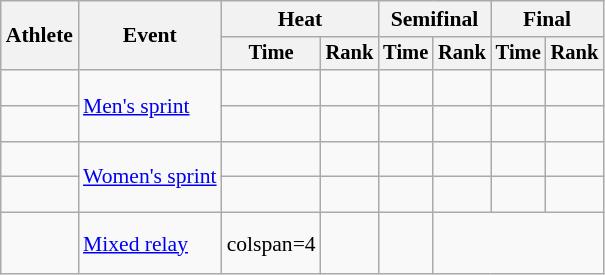<table class="wikitable" style="font-size: 90%; text-align:center">
<tr>
<th rowspan=2>Athlete</th>
<th rowspan=2>Event</th>
<th colspan=2>Heat</th>
<th colspan=2>Semifinal</th>
<th colspan=2>Final</th>
</tr>
<tr style="font-size:95%">
<th>Time</th>
<th>Rank</th>
<th>Time</th>
<th>Rank</th>
<th>Time</th>
<th>Rank</th>
</tr>
<tr>
<td align=left> </td>
<td rowspan=2 align=left><a href='#'>Men's sprint</a></td>
<td></td>
<td></td>
<td></td>
<td></td>
<td></td>
<td></td>
</tr>
<tr>
<td align=left> </td>
<td></td>
<td></td>
<td></td>
<td></td>
<td></td>
<td></td>
</tr>
<tr>
<td align=left> </td>
<td rowspan=2 align=left><a href='#'>Women's sprint</a></td>
<td></td>
<td></td>
<td></td>
<td></td>
<td></td>
<td></td>
</tr>
<tr>
<td align=left> </td>
<td></td>
<td></td>
<td></td>
<td></td>
<td></td>
<td></td>
</tr>
<tr>
<td align=left> <br> </td>
<td align=left><a href='#'>Mixed relay</a></td>
<td>colspan=4 </td>
<td></td>
<td></td>
</tr>
</table>
